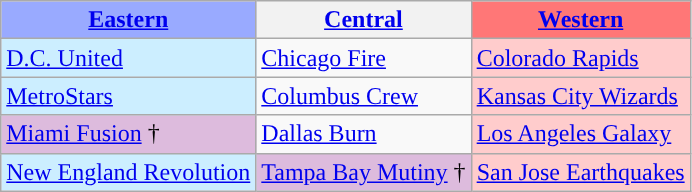<table class="wikitable">
<tr>
<th style="background-color: #9AF;"><a href='#'>Eastern</a></th>
<th><a href='#'>Central</a></th>
<th style="background-color: #F77;"><a href='#'>Western</a></th>
</tr>
<tr>
<td style="background-color: #CEF;"><a href='#'>D.C. United</a></td>
<td><a href='#'>Chicago Fire</a></td>
<td style="background-color: #FCC;"><a href='#'>Colorado Rapids</a></td>
</tr>
<tr>
<td style="background-color: #CEF;"><a href='#'>MetroStars</a></td>
<td><a href='#'>Columbus Crew</a></td>
<td style="background-color: #FCC;"><a href='#'>Kansas City Wizards</a></td>
</tr>
<tr>
<td style="background-color: #DBD;"><a href='#'>Miami Fusion</a> †</td>
<td><a href='#'>Dallas Burn</a></td>
<td style="background-color: #FCC;"><a href='#'>Los Angeles Galaxy</a></td>
</tr>
<tr>
<td style="background-color: #CEF;"><a href='#'>New England Revolution</a></td>
<td style="background-color: #DBD;"><a href='#'>Tampa Bay Mutiny</a> †</td>
<td style="background-color: #FCC;"><a href='#'>San Jose Earthquakes</a></td>
</tr>
</table>
